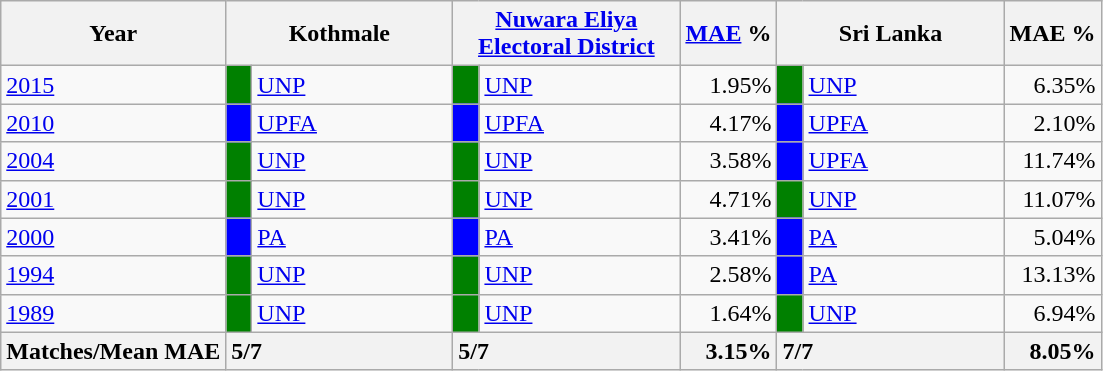<table class="wikitable">
<tr>
<th>Year</th>
<th colspan="2" width="144px">Kothmale</th>
<th colspan="2" width="144px"><a href='#'>Nuwara Eliya Electoral District</a></th>
<th><a href='#'>MAE</a> %</th>
<th colspan="2" width="144px">Sri Lanka</th>
<th>MAE %</th>
</tr>
<tr>
<td><a href='#'>2015</a></td>
<td style="background-color:green;" width="10px"></td>
<td style="text-align:left;"><a href='#'>UNP</a></td>
<td style="background-color:green;" width="10px"></td>
<td style="text-align:left;"><a href='#'>UNP</a></td>
<td style="text-align:right;">1.95%</td>
<td style="background-color:green;" width="10px"></td>
<td style="text-align:left;"><a href='#'>UNP</a></td>
<td style="text-align:right;">6.35%</td>
</tr>
<tr>
<td><a href='#'>2010</a></td>
<td style="background-color:blue;" width="10px"></td>
<td style="text-align:left;"><a href='#'>UPFA</a></td>
<td style="background-color:blue;" width="10px"></td>
<td style="text-align:left;"><a href='#'>UPFA</a></td>
<td style="text-align:right;">4.17%</td>
<td style="background-color:blue;" width="10px"></td>
<td style="text-align:left;"><a href='#'>UPFA</a></td>
<td style="text-align:right;">2.10%</td>
</tr>
<tr>
<td><a href='#'>2004</a></td>
<td style="background-color:green;" width="10px"></td>
<td style="text-align:left;"><a href='#'>UNP</a></td>
<td style="background-color:green;" width="10px"></td>
<td style="text-align:left;"><a href='#'>UNP</a></td>
<td style="text-align:right;">3.58%</td>
<td style="background-color:blue;" width="10px"></td>
<td style="text-align:left;"><a href='#'>UPFA</a></td>
<td style="text-align:right;">11.74%</td>
</tr>
<tr>
<td><a href='#'>2001</a></td>
<td style="background-color:green;" width="10px"></td>
<td style="text-align:left;"><a href='#'>UNP</a></td>
<td style="background-color:green;" width="10px"></td>
<td style="text-align:left;"><a href='#'>UNP</a></td>
<td style="text-align:right;">4.71%</td>
<td style="background-color:green;" width="10px"></td>
<td style="text-align:left;"><a href='#'>UNP</a></td>
<td style="text-align:right;">11.07%</td>
</tr>
<tr>
<td><a href='#'>2000</a></td>
<td style="background-color:blue;" width="10px"></td>
<td style="text-align:left;"><a href='#'>PA</a></td>
<td style="background-color:blue;" width="10px"></td>
<td style="text-align:left;"><a href='#'>PA</a></td>
<td style="text-align:right;">3.41%</td>
<td style="background-color:blue;" width="10px"></td>
<td style="text-align:left;"><a href='#'>PA</a></td>
<td style="text-align:right;">5.04%</td>
</tr>
<tr>
<td><a href='#'>1994</a></td>
<td style="background-color:green;" width="10px"></td>
<td style="text-align:left;"><a href='#'>UNP</a></td>
<td style="background-color:green;" width="10px"></td>
<td style="text-align:left;"><a href='#'>UNP</a></td>
<td style="text-align:right;">2.58%</td>
<td style="background-color:blue;" width="10px"></td>
<td style="text-align:left;"><a href='#'>PA</a></td>
<td style="text-align:right;">13.13%</td>
</tr>
<tr>
<td><a href='#'>1989</a></td>
<td style="background-color:green;" width="10px"></td>
<td style="text-align:left;"><a href='#'>UNP</a></td>
<td style="background-color:green;" width="10px"></td>
<td style="text-align:left;"><a href='#'>UNP</a></td>
<td style="text-align:right;">1.64%</td>
<td style="background-color:green;" width="10px"></td>
<td style="text-align:left;"><a href='#'>UNP</a></td>
<td style="text-align:right;">6.94%</td>
</tr>
<tr>
<th>Matches/Mean MAE</th>
<th style="text-align:left;"colspan="2" width="144px">5/7</th>
<th style="text-align:left;"colspan="2" width="144px">5/7</th>
<th style="text-align:right;">3.15%</th>
<th style="text-align:left;"colspan="2" width="144px">7/7</th>
<th style="text-align:right;">8.05%</th>
</tr>
</table>
